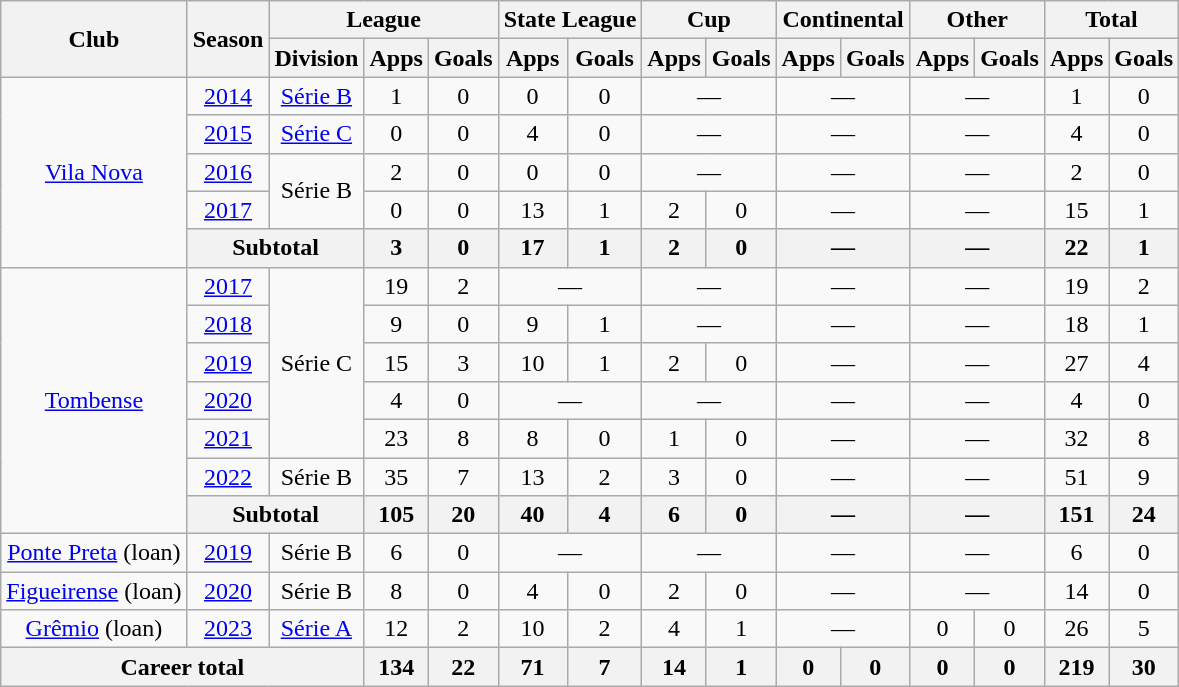<table class="wikitable" style="text-align: center;">
<tr>
<th rowspan="2">Club</th>
<th rowspan="2">Season</th>
<th colspan="3">League</th>
<th colspan="2">State League</th>
<th colspan="2">Cup</th>
<th colspan="2">Continental</th>
<th colspan="2">Other</th>
<th colspan="2">Total</th>
</tr>
<tr>
<th>Division</th>
<th>Apps</th>
<th>Goals</th>
<th>Apps</th>
<th>Goals</th>
<th>Apps</th>
<th>Goals</th>
<th>Apps</th>
<th>Goals</th>
<th>Apps</th>
<th>Goals</th>
<th>Apps</th>
<th>Goals</th>
</tr>
<tr>
<td rowspan="5" align="center"><a href='#'>Vila Nova</a></td>
<td><a href='#'>2014</a></td>
<td><a href='#'>Série B</a></td>
<td>1</td>
<td>0</td>
<td>0</td>
<td>0</td>
<td colspan="2">—</td>
<td colspan="2">—</td>
<td colspan="2">—</td>
<td>1</td>
<td>0</td>
</tr>
<tr>
<td><a href='#'>2015</a></td>
<td><a href='#'>Série C</a></td>
<td>0</td>
<td>0</td>
<td>4</td>
<td>0</td>
<td colspan="2">—</td>
<td colspan="2">—</td>
<td colspan="2">—</td>
<td>4</td>
<td>0</td>
</tr>
<tr>
<td><a href='#'>2016</a></td>
<td rowspan="2">Série B</td>
<td>2</td>
<td>0</td>
<td>0</td>
<td>0</td>
<td colspan="2">—</td>
<td colspan="2">—</td>
<td colspan="2">—</td>
<td>2</td>
<td>0</td>
</tr>
<tr>
<td><a href='#'>2017</a></td>
<td>0</td>
<td>0</td>
<td>13</td>
<td>1</td>
<td>2</td>
<td>0</td>
<td colspan="2">—</td>
<td colspan="2">—</td>
<td>15</td>
<td>1</td>
</tr>
<tr>
<th colspan="2">Subtotal</th>
<th>3</th>
<th>0</th>
<th>17</th>
<th>1</th>
<th>2</th>
<th>0</th>
<th colspan="2">—</th>
<th colspan="2">—</th>
<th>22</th>
<th>1</th>
</tr>
<tr>
<td rowspan="7" align="center"><a href='#'>Tombense</a></td>
<td><a href='#'>2017</a></td>
<td rowspan="5">Série C</td>
<td>19</td>
<td>2</td>
<td colspan="2">—</td>
<td colspan="2">—</td>
<td colspan="2">—</td>
<td colspan="2">—</td>
<td>19</td>
<td>2</td>
</tr>
<tr>
<td><a href='#'>2018</a></td>
<td>9</td>
<td>0</td>
<td>9</td>
<td>1</td>
<td colspan="2">—</td>
<td colspan="2">—</td>
<td colspan="2">—</td>
<td>18</td>
<td>1</td>
</tr>
<tr>
<td><a href='#'>2019</a></td>
<td>15</td>
<td>3</td>
<td>10</td>
<td>1</td>
<td>2</td>
<td>0</td>
<td colspan="2">—</td>
<td colspan="2">—</td>
<td>27</td>
<td>4</td>
</tr>
<tr>
<td><a href='#'>2020</a></td>
<td>4</td>
<td>0</td>
<td colspan="2">—</td>
<td colspan="2">—</td>
<td colspan="2">—</td>
<td colspan="2">—</td>
<td>4</td>
<td>0</td>
</tr>
<tr>
<td><a href='#'>2021</a></td>
<td>23</td>
<td>8</td>
<td>8</td>
<td>0</td>
<td>1</td>
<td>0</td>
<td colspan="2">—</td>
<td colspan="2">—</td>
<td>32</td>
<td>8</td>
</tr>
<tr>
<td><a href='#'>2022</a></td>
<td>Série B</td>
<td>35</td>
<td>7</td>
<td>13</td>
<td>2</td>
<td>3</td>
<td>0</td>
<td colspan="2">—</td>
<td colspan="2">—</td>
<td>51</td>
<td>9</td>
</tr>
<tr>
<th colspan="2">Subtotal</th>
<th>105</th>
<th>20</th>
<th>40</th>
<th>4</th>
<th>6</th>
<th>0</th>
<th colspan="2">—</th>
<th colspan="2">—</th>
<th>151</th>
<th>24</th>
</tr>
<tr>
<td align="center"><a href='#'>Ponte Preta</a> (loan)</td>
<td><a href='#'>2019</a></td>
<td>Série B</td>
<td>6</td>
<td>0</td>
<td colspan="2">—</td>
<td colspan="2">—</td>
<td colspan="2">—</td>
<td colspan="2">—</td>
<td>6</td>
<td>0</td>
</tr>
<tr>
<td align="center"><a href='#'>Figueirense</a> (loan)</td>
<td><a href='#'>2020</a></td>
<td>Série B</td>
<td>8</td>
<td>0</td>
<td>4</td>
<td>0</td>
<td>2</td>
<td>0</td>
<td colspan="2">—</td>
<td colspan="2">—</td>
<td>14</td>
<td>0</td>
</tr>
<tr>
<td align="center"><a href='#'>Grêmio</a> (loan)</td>
<td><a href='#'>2023</a></td>
<td><a href='#'>Série A</a></td>
<td>12</td>
<td>2</td>
<td>10</td>
<td>2</td>
<td>4</td>
<td>1</td>
<td colspan="2">—</td>
<td>0</td>
<td>0</td>
<td>26</td>
<td>5</td>
</tr>
<tr>
<th colspan="3"><strong>Career total</strong></th>
<th>134</th>
<th>22</th>
<th>71</th>
<th>7</th>
<th>14</th>
<th>1</th>
<th>0</th>
<th>0</th>
<th>0</th>
<th>0</th>
<th>219</th>
<th>30</th>
</tr>
</table>
